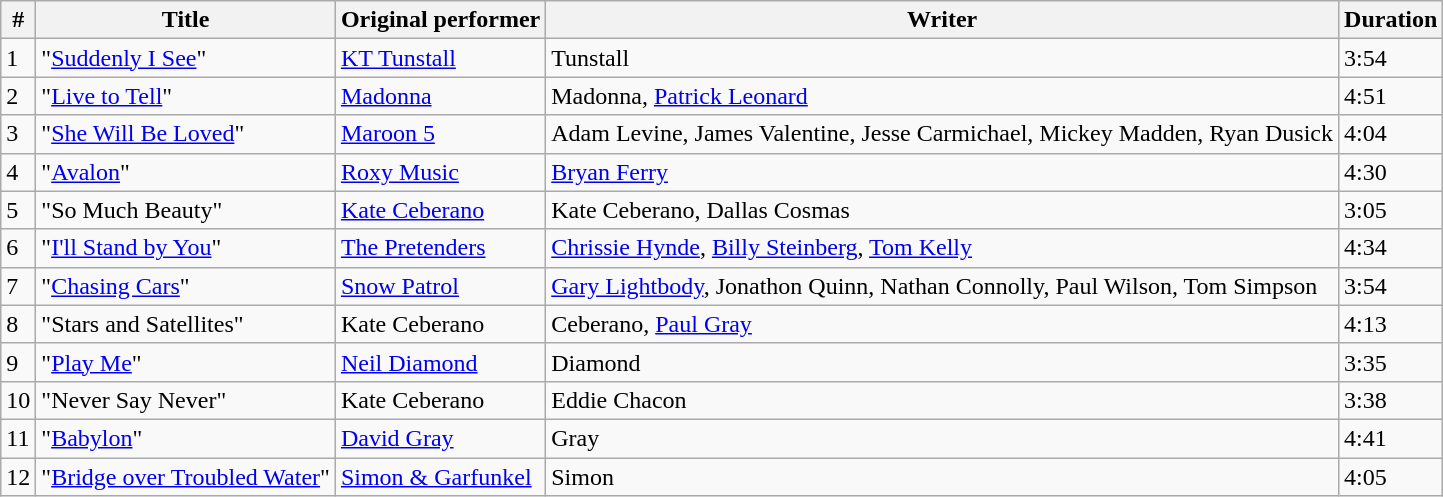<table class="wikitable">
<tr>
<th>#</th>
<th>Title</th>
<th>Original performer</th>
<th>Writer</th>
<th>Duration</th>
</tr>
<tr>
<td>1</td>
<td>"<a href='#'>Suddenly I See</a>"</td>
<td><a href='#'>KT Tunstall</a></td>
<td>Tunstall</td>
<td>3:54</td>
</tr>
<tr>
<td>2</td>
<td>"<a href='#'>Live to Tell</a>"</td>
<td><a href='#'>Madonna</a></td>
<td>Madonna, <a href='#'>Patrick Leonard</a></td>
<td>4:51</td>
</tr>
<tr>
<td>3</td>
<td>"<a href='#'>She Will Be Loved</a>"</td>
<td><a href='#'>Maroon 5</a></td>
<td>Adam Levine, James Valentine, Jesse Carmichael, Mickey Madden, Ryan Dusick</td>
<td>4:04</td>
</tr>
<tr>
<td>4</td>
<td>"<a href='#'>Avalon</a>"</td>
<td><a href='#'>Roxy Music</a></td>
<td><a href='#'>Bryan Ferry</a></td>
<td>4:30</td>
</tr>
<tr>
<td>5</td>
<td>"So Much Beauty"</td>
<td><a href='#'>Kate Ceberano</a></td>
<td>Kate Ceberano, Dallas Cosmas</td>
<td>3:05</td>
</tr>
<tr>
<td>6</td>
<td>"<a href='#'>I'll Stand by You</a>"</td>
<td><a href='#'>The Pretenders</a></td>
<td><a href='#'>Chrissie Hynde</a>, <a href='#'>Billy Steinberg</a>, <a href='#'>Tom Kelly</a></td>
<td>4:34</td>
</tr>
<tr>
<td>7</td>
<td>"<a href='#'>Chasing Cars</a>"</td>
<td><a href='#'>Snow Patrol</a></td>
<td><a href='#'>Gary Lightbody</a>, Jonathon Quinn, Nathan Connolly, Paul Wilson, Tom Simpson</td>
<td>3:54</td>
</tr>
<tr>
<td>8</td>
<td>"Stars and Satellites"</td>
<td>Kate Ceberano</td>
<td>Ceberano, <a href='#'>Paul Gray</a></td>
<td>4:13</td>
</tr>
<tr>
<td>9</td>
<td>"<a href='#'>Play Me</a>"</td>
<td><a href='#'>Neil Diamond</a></td>
<td>Diamond</td>
<td>3:35</td>
</tr>
<tr>
<td>10</td>
<td>"Never Say Never"</td>
<td>Kate Ceberano</td>
<td>Eddie Chacon</td>
<td>3:38</td>
</tr>
<tr>
<td>11</td>
<td>"<a href='#'>Babylon</a>"</td>
<td><a href='#'>David Gray</a></td>
<td>Gray</td>
<td>4:41</td>
</tr>
<tr>
<td>12</td>
<td>"<a href='#'>Bridge over Troubled Water</a>"</td>
<td><a href='#'>Simon & Garfunkel</a></td>
<td>Simon</td>
<td>4:05</td>
</tr>
</table>
